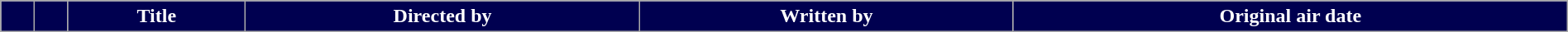<table class="wikitable plainrowheaders" style="width:100%; background:#fff;">
<tr style="color:#FFFFFF">
<th style="background:#000050; color:#ffffff" width:20px"></th>
<th style="background:#000050; color:#ffffff" width:20px"></th>
<th style="background:#000050; color:#ffffff">Title</th>
<th style="background:#000050; color:#ffffff">Directed by</th>
<th style="background:#000050; color:#ffffff">Written by</th>
<th style="background:#000050; color:#ffffff" width:135px">Original air date<br>



































</th>
</tr>
</table>
